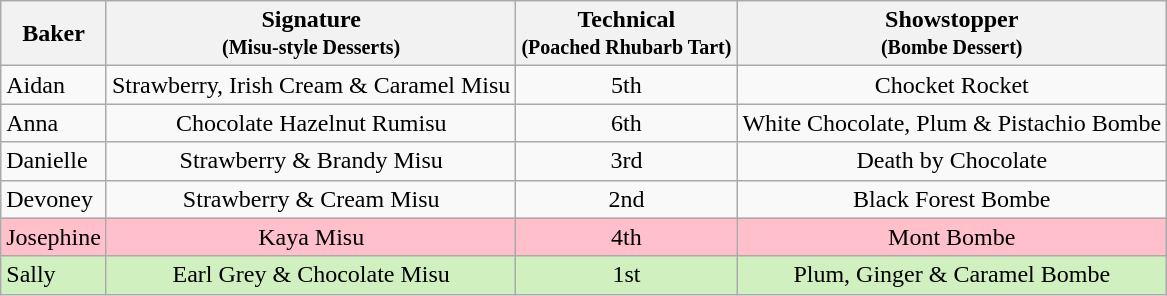<table class="wikitable" style="text-align:center;">
<tr>
<th>Baker</th>
<th>Signature<br><small>(Misu-style Desserts)</small></th>
<th>Technical<br><small>(Poached Rhubarb Tart)</small></th>
<th>Showstopper<br><small>(Bombe Dessert)</small></th>
</tr>
<tr>
<td align="left">Aidan</td>
<td>Strawberry, Irish Cream & Caramel Misu</td>
<td>5th</td>
<td>Chocket Rocket</td>
</tr>
<tr>
<td align="left">Anna</td>
<td>Chocolate Hazelnut Rumisu</td>
<td>6th</td>
<td>White Chocolate, Plum & Pistachio Bombe</td>
</tr>
<tr>
<td align="left">Danielle</td>
<td>Strawberry & Brandy Misu</td>
<td>3rd</td>
<td>Death by Chocolate</td>
</tr>
<tr>
<td align="left">Devoney</td>
<td>Strawberry & Cream Misu</td>
<td>2nd</td>
<td>Black Forest Bombe</td>
</tr>
<tr style="background:pink;">
<td align="left">Josephine</td>
<td>Kaya Misu</td>
<td>4th</td>
<td>Mont Bombe</td>
</tr>
<tr style="background:#d0f0c0;">
<td align="left">Sally</td>
<td>Earl Grey & Chocolate Misu</td>
<td>1st</td>
<td>Plum, Ginger & Caramel Bombe</td>
</tr>
</table>
